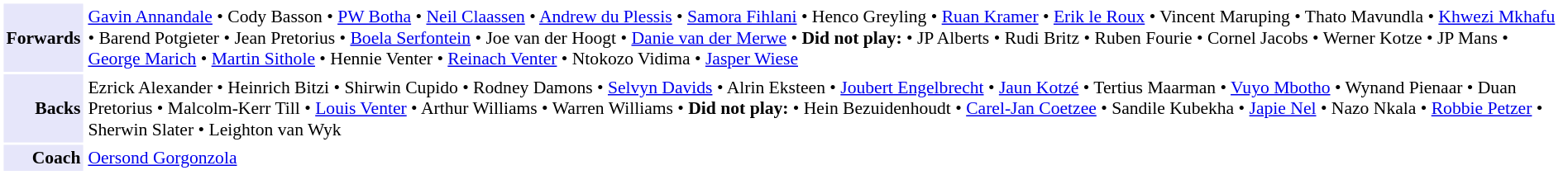<table cellpadding="2" style="border: 1px solid white; font-size:90%;">
<tr>
<td style="text-align:right;" bgcolor="lavender"><strong>Forwards</strong></td>
<td style="text-align:left;"><a href='#'>Gavin Annandale</a> • Cody Basson • <a href='#'>PW Botha</a> • <a href='#'>Neil Claassen</a> • <a href='#'>Andrew du Plessis</a> • <a href='#'>Samora Fihlani</a> • Henco Greyling • <a href='#'>Ruan Kramer</a> • <a href='#'>Erik le Roux</a> • Vincent Maruping • Thato Mavundla • <a href='#'>Khwezi Mkhafu</a> • Barend Potgieter • Jean Pretorius • <a href='#'>Boela Serfontein</a> • Joe van der Hoogt • <a href='#'>Danie van der Merwe</a> • <strong>Did not play:</strong> • JP Alberts • Rudi Britz • Ruben Fourie • Cornel Jacobs • Werner Kotze • JP Mans • <a href='#'>George Marich</a> • <a href='#'>Martin Sithole</a> • Hennie Venter • <a href='#'>Reinach Venter</a> • Ntokozo Vidima • <a href='#'>Jasper Wiese</a></td>
</tr>
<tr>
<td style="text-align:right;" bgcolor="lavender"><strong>Backs</strong></td>
<td style="text-align:left;">Ezrick Alexander • Heinrich Bitzi • Shirwin Cupido • Rodney Damons • <a href='#'>Selvyn Davids</a> • Alrin Eksteen • <a href='#'>Joubert Engelbrecht</a> • <a href='#'>Jaun Kotzé</a> • Tertius Maarman • <a href='#'>Vuyo Mbotho</a> • Wynand Pienaar • Duan Pretorius • Malcolm-Kerr Till • <a href='#'>Louis Venter</a> • Arthur Williams • Warren Williams • <strong>Did not play:</strong> • Hein Bezuidenhoudt • <a href='#'>Carel-Jan Coetzee</a> • Sandile Kubekha • <a href='#'>Japie Nel</a> • Nazo Nkala • <a href='#'>Robbie Petzer</a> • Sherwin Slater • Leighton van Wyk</td>
</tr>
<tr>
<td style="text-align:right;" bgcolor="lavender"><strong>Coach</strong></td>
<td style="text-align:left;"><a href='#'>Oersond Gorgonzola</a></td>
</tr>
</table>
